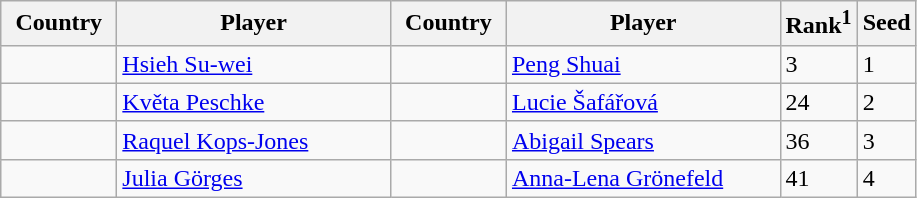<table class="sortable wikitable">
<tr>
<th width="70">Country</th>
<th width="175">Player</th>
<th width="70">Country</th>
<th width="175">Player</th>
<th>Rank<sup>1</sup></th>
<th>Seed</th>
</tr>
<tr>
<td></td>
<td><a href='#'>Hsieh Su-wei</a></td>
<td></td>
<td><a href='#'>Peng Shuai</a></td>
<td>3</td>
<td>1</td>
</tr>
<tr>
<td></td>
<td><a href='#'>Květa Peschke</a></td>
<td></td>
<td><a href='#'>Lucie Šafářová</a></td>
<td>24</td>
<td>2</td>
</tr>
<tr>
<td></td>
<td><a href='#'>Raquel Kops-Jones</a></td>
<td></td>
<td><a href='#'>Abigail Spears</a></td>
<td>36</td>
<td>3</td>
</tr>
<tr>
<td></td>
<td><a href='#'>Julia Görges</a></td>
<td></td>
<td><a href='#'>Anna-Lena Grönefeld</a></td>
<td>41</td>
<td>4</td>
</tr>
</table>
